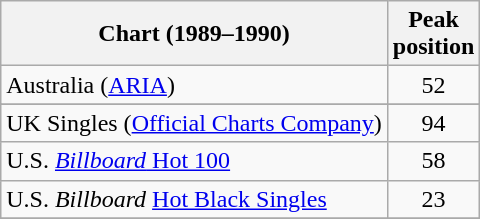<table class="wikitable sortable">
<tr>
<th>Chart (1989–1990)</th>
<th>Peak<br>position</th>
</tr>
<tr>
<td>Australia (<a href='#'>ARIA</a>)</td>
<td align="center">52</td>
</tr>
<tr>
</tr>
<tr>
<td>UK Singles (<a href='#'>Official Charts Company</a>)</td>
<td align="center">94</td>
</tr>
<tr>
<td>U.S. <a href='#'><em>Billboard</em> Hot 100</a></td>
<td align="center">58</td>
</tr>
<tr>
<td>U.S. <em>Billboard</em> <a href='#'>Hot Black Singles</a></td>
<td align="center">23</td>
</tr>
<tr>
</tr>
</table>
